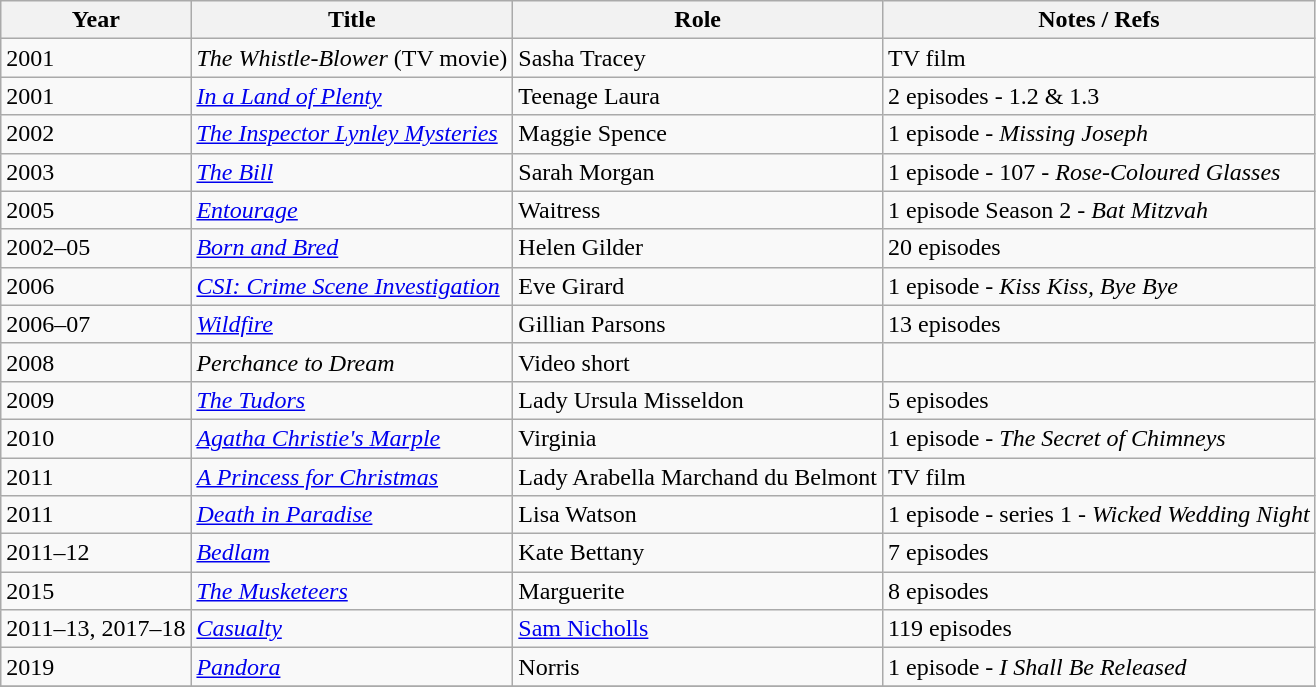<table class="wikitable sortable">
<tr>
<th>Year</th>
<th>Title</th>
<th>Role</th>
<th>Notes / Refs</th>
</tr>
<tr>
<td>2001</td>
<td><em>The Whistle-Blower</em> (TV movie)</td>
<td>Sasha Tracey</td>
<td>TV film </td>
</tr>
<tr>
<td>2001</td>
<td><em> <a href='#'>In a Land of Plenty</a></em></td>
<td>Teenage Laura</td>
<td>2 episodes - 1.2 & 1.3 </td>
</tr>
<tr>
<td>2002</td>
<td><em><a href='#'>The Inspector Lynley Mysteries</a></em></td>
<td>Maggie Spence</td>
<td>1 episode - <em>Missing Joseph</em>  </td>
</tr>
<tr>
<td>2003</td>
<td><em><a href='#'>The Bill</a></em></td>
<td>Sarah Morgan</td>
<td>1 episode - 107 - <em>Rose-Coloured Glasses</em></td>
</tr>
<tr>
<td>2005</td>
<td><em><a href='#'>Entourage</a></em></td>
<td>Waitress</td>
<td>1 episode Season 2 - <em>Bat Mitzvah</em> </td>
</tr>
<tr>
<td>2002–05</td>
<td><em><a href='#'>Born and Bred</a></em></td>
<td>Helen Gilder</td>
<td>20 episodes  </td>
</tr>
<tr>
<td>2006</td>
<td><em><a href='#'>CSI: Crime Scene Investigation</a></em></td>
<td>Eve Girard</td>
<td>1 episode - <em>Kiss Kiss, Bye Bye</em> </td>
</tr>
<tr>
<td>2006–07</td>
<td><a href='#'><em>Wildfire</em></a></td>
<td>Gillian Parsons</td>
<td>13 episodes </td>
</tr>
<tr>
<td>2008</td>
<td><em>Perchance to Dream</em></td>
<td>Video short</td>
<td></td>
</tr>
<tr>
<td>2009</td>
<td><em><a href='#'>The Tudors</a></em></td>
<td>Lady Ursula Misseldon</td>
<td>5 episodes </td>
</tr>
<tr>
<td>2010</td>
<td><em><a href='#'>Agatha Christie's Marple</a></em></td>
<td>Virginia</td>
<td>1 episode - <em>The Secret of Chimneys</em> </td>
</tr>
<tr>
<td>2011</td>
<td><em><a href='#'>A Princess for Christmas</a></em></td>
<td>Lady Arabella Marchand du Belmont</td>
<td>TV film </td>
</tr>
<tr>
<td>2011</td>
<td><em> <a href='#'>Death in Paradise</a></em></td>
<td>Lisa Watson</td>
<td>1 episode - series 1 - <em>Wicked Wedding Night</em> </td>
</tr>
<tr>
<td>2011–12</td>
<td><em><a href='#'>Bedlam</a></em></td>
<td>Kate Bettany</td>
<td>7 episodes </td>
</tr>
<tr>
<td>2015</td>
<td><em><a href='#'>The Musketeers</a></em></td>
<td>Marguerite</td>
<td>8 episodes </td>
</tr>
<tr>
<td>2011–13, 2017–18</td>
<td><em><a href='#'>Casualty</a></em></td>
<td><a href='#'>Sam Nicholls</a></td>
<td>119 episodes </td>
</tr>
<tr>
<td>2019</td>
<td><em><a href='#'>Pandora</a></em></td>
<td>Norris</td>
<td>1 episode - <em>I Shall Be Released</em></td>
</tr>
<tr>
</tr>
</table>
